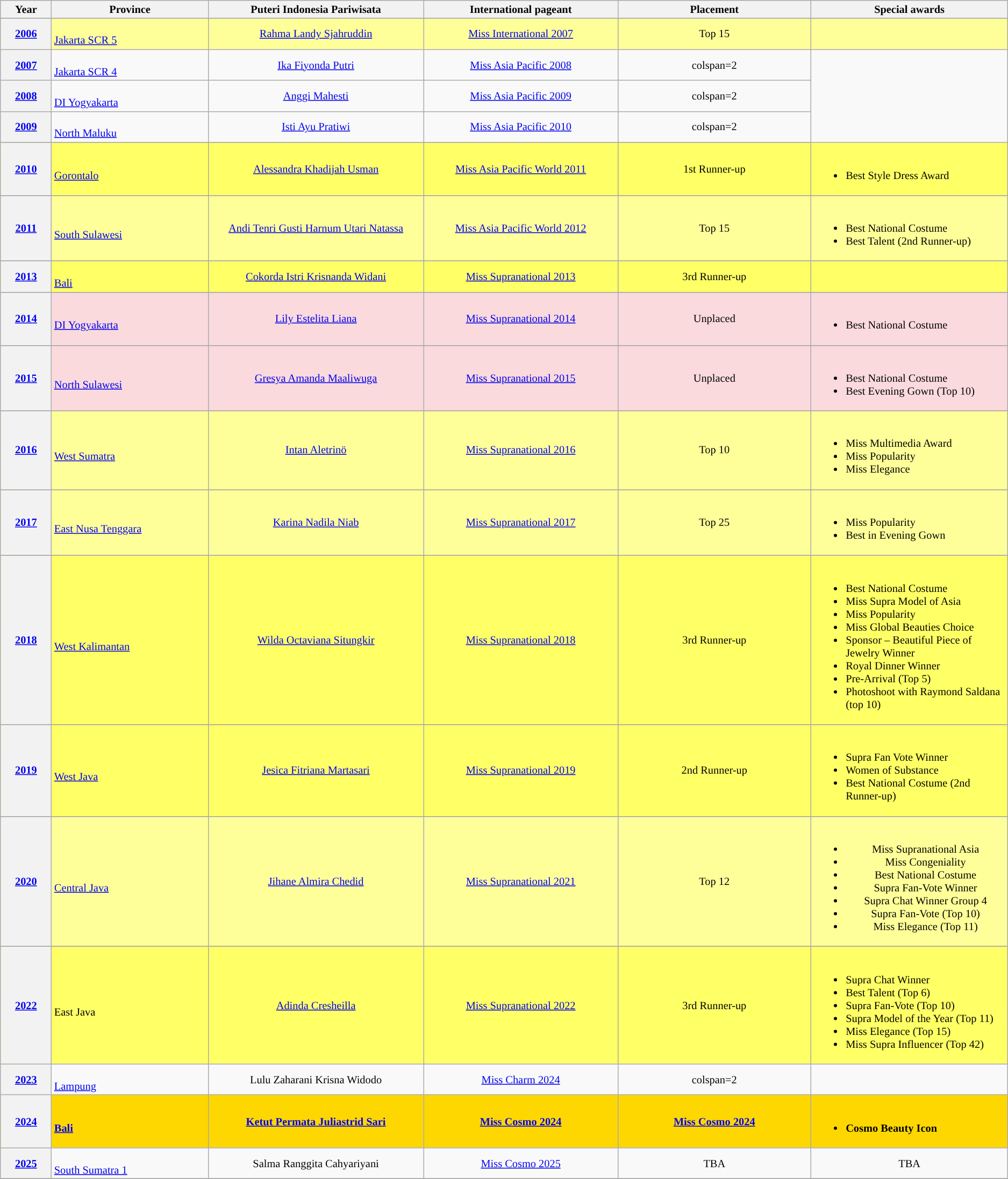<table class="wikitable" style="font-size: 85%; text-align:center">
<tr colspan=10 align="center">
<th width="60">Year</th>
<th width="200">Province</th>
<th width="280">Puteri Indonesia Pariwisata</th>
<th width="250">International pageant</th>
<th width="250">Placement</th>
<th width="250">Special awards</th>
</tr>
<tr>
</tr>
<tr style="background-color:#FFFF99; ">
<th><a href='#'>2006</a></th>
<td align="left"><br><a href='#'>Jakarta SCR 5</a></td>
<td><a href='#'>Rahma Landy Sjahruddin</a></td>
<td><a href='#'>Miss International 2007</a></td>
<td>Top 15</td>
<td></td>
</tr>
<tr>
<th><a href='#'>2007</a></th>
<td align="left"><br><a href='#'>Jakarta SCR 4</a></td>
<td><a href='#'>Ika Fiyonda Putri</a></td>
<td><a href='#'>Miss Asia Pacific 2008</a></td>
<td>colspan=2 </td>
</tr>
<tr>
<th><a href='#'>2008</a></th>
<td align="left"><br><a href='#'>DI Yogyakarta</a></td>
<td><a href='#'>Anggi Mahesti</a></td>
<td><a href='#'>Miss Asia Pacific 2009</a></td>
<td>colspan=2 </td>
</tr>
<tr>
<th><a href='#'>2009</a></th>
<td align="left"><br><a href='#'>North Maluku</a></td>
<td><a href='#'>Isti Ayu Pratiwi</a></td>
<td><a href='#'>Miss Asia Pacific 2010</a></td>
<td>colspan=2 </td>
</tr>
<tr>
</tr>
<tr styl>
</tr>
<tr style="background-color:#FFFF66; ">
<th><a href='#'>2010</a></th>
<td align="left"><br><a href='#'>Gorontalo</a></td>
<td><a href='#'>Alessandra Khadijah Usman</a></td>
<td><a href='#'>Miss Asia Pacific World 2011</a></td>
<td>1st Runner-up</td>
<td align="left"><br><ul><li>Best Style Dress Award</li></ul></td>
</tr>
<tr>
</tr>
<tr style="background-color:#FFFF99; ">
<th><a href='#'>2011</a></th>
<td align="left"><br><a href='#'>South Sulawesi</a></td>
<td><a href='#'>Andi Tenri Gusti Harnum Utari Natassa</a></td>
<td><a href='#'>Miss Asia Pacific World 2012</a></td>
<td>Top 15</td>
<td align="left"><br><ul><li>Best National Costume</li><li>Best Talent (2nd Runner-up)</li></ul></td>
</tr>
<tr>
</tr>
<tr style="background-color:#FFFF66; ">
<th><a href='#'>2013</a></th>
<td align="left"><br><a href='#'>Bali</a></td>
<td><a href='#'>Cokorda Istri Krisnanda Widani</a></td>
<td><a href='#'>Miss Supranational 2013</a></td>
<td>3rd Runner-up</td>
<td></td>
</tr>
<tr>
</tr>
<tr style="background-color:#FADADD; ">
<th><a href='#'>2014</a></th>
<td align="left"><br><a href='#'>DI Yogyakarta</a></td>
<td><a href='#'>Lily Estelita Liana</a></td>
<td><a href='#'>Miss Supranational 2014</a></td>
<td>Unplaced</td>
<td align="left"><br><ul><li>Best National Costume</li></ul></td>
</tr>
<tr>
</tr>
<tr style="background-color:#FADADD; ">
<th><a href='#'>2015</a></th>
<td align="left"><br><a href='#'>North Sulawesi</a></td>
<td><a href='#'>Gresya Amanda Maaliwuga</a></td>
<td><a href='#'>Miss Supranational 2015</a></td>
<td>Unplaced</td>
<td align="left"><br><ul><li>Best National Costume</li><li>Best Evening Gown (Top 10)</li></ul></td>
</tr>
<tr>
</tr>
<tr style="background-color:#FFFF99; ">
<th><a href='#'>2016</a></th>
<td align="left"><br><a href='#'>West Sumatra</a></td>
<td><a href='#'>Intan Aletrinö</a></td>
<td><a href='#'>Miss Supranational 2016</a></td>
<td>Top 10</td>
<td align="left"><br><ul><li>Miss Multimedia Award</li><li>Miss Popularity</li><li>Miss Elegance</li></ul></td>
</tr>
<tr>
</tr>
<tr style="background-color:#FFFF99; ">
<th><a href='#'>2017</a></th>
<td align="left"><br><a href='#'>East Nusa Tenggara</a></td>
<td><a href='#'>Karina Nadila Niab</a></td>
<td><a href='#'>Miss Supranational 2017</a></td>
<td>Top 25</td>
<td align="left"><br><ul><li>Miss Popularity</li><li>Best in Evening Gown</li></ul></td>
</tr>
<tr>
</tr>
<tr style="background-color:#FFFF66; ">
<th><a href='#'>2018</a></th>
<td align="left"><br><a href='#'>West Kalimantan</a></td>
<td><a href='#'>Wilda Octaviana Situngkir</a></td>
<td><a href='#'>Miss Supranational 2018</a></td>
<td>3rd Runner-up</td>
<td align="left"><br><ul><li>Best National Costume</li><li>Miss Supra Model of Asia</li><li>Miss Popularity</li><li>Miss Global Beauties Choice</li><li>Sponsor – Beautiful Piece of Jewelry Winner</li><li>Royal Dinner Winner</li><li>Pre-Arrival (Top 5)</li><li>Photoshoot with Raymond Saldana (top 10)</li></ul></td>
</tr>
<tr>
</tr>
<tr style="background-color:#FFFF66;">
<th><a href='#'>2019</a></th>
<td align="left"><br><a href='#'>West Java</a></td>
<td><a href='#'>Jesica Fitriana Martasari</a></td>
<td><a href='#'>Miss Supranational 2019</a></td>
<td>2nd Runner-up</td>
<td align="left"><br><ul><li>Supra Fan Vote Winner</li><li>Women of Substance</li><li>Best National Costume (2nd Runner-up)</li></ul></td>
</tr>
<tr>
</tr>
<tr style="background-color:#FFFF99; ">
<th><a href='#'>2020</a></th>
<td align="left"><br><a href='#'>Central Java</a></td>
<td><a href='#'>Jihane Almira Chedid</a></td>
<td><a href='#'>Miss Supranational 2021</a></td>
<td>Top 12</td>
<td><br><ul><li>Miss Supranational Asia</li><li>Miss Congeniality</li><li>Best National Costume</li><li>Supra Fan-Vote Winner</li><li>Supra Chat Winner Group 4</li><li>Supra Fan-Vote (Top 10)</li><li>Miss Elegance (Top 11)</li></ul></td>
</tr>
<tr>
</tr>
<tr style="background-color:#FFFF66;">
<th><a href='#'>2022</a></th>
<td align="left"><br>East Java</td>
<td><a href='#'>Adinda Cresheilla</a></td>
<td><a href='#'>Miss Supranational 2022</a></td>
<td>3rd Runner-up</td>
<td align="left"><br><ul><li>Supra Chat Winner</li><li>Best Talent (Top 6)</li><li>Supra Fan-Vote (Top 10)</li><li>Supra Model of the Year (Top 11)</li><li>Miss Elegance (Top 15)</li><li>Miss Supra Influencer (Top 42)</li></ul></td>
</tr>
<tr>
<th><a href='#'>2023</a></th>
<td align="left"><br><a href='#'>Lampung</a></td>
<td>Lulu Zaharani Krisna Widodo</td>
<td><a href='#'>Miss Charm 2024</a></td>
<td>colspan=2 </td>
</tr>
<tr style="background-color:gold; font-weight: bold ">
<th><a href='#'>2024</a></th>
<td align="left"><br><a href='#'>Bali</a></td>
<td><a href='#'>Ketut Permata Juliastrid Sari</a></td>
<td><a href='#'>Miss Cosmo 2024</a></td>
<td><a href='#'>Miss Cosmo 2024</a></td>
<td align="left"><br><ul><li>Cosmo Beauty Icon</li></ul></td>
</tr>
<tr>
<th><a href='#'>2025</a></th>
<td align="left"><br><a href='#'>South Sumatra 1</a></td>
<td>Salma Ranggita Cahyariyani</td>
<td><a href='#'>Miss Cosmo 2025</a></td>
<td>TBA</td>
<td>TBA</td>
</tr>
<tr>
</tr>
</table>
